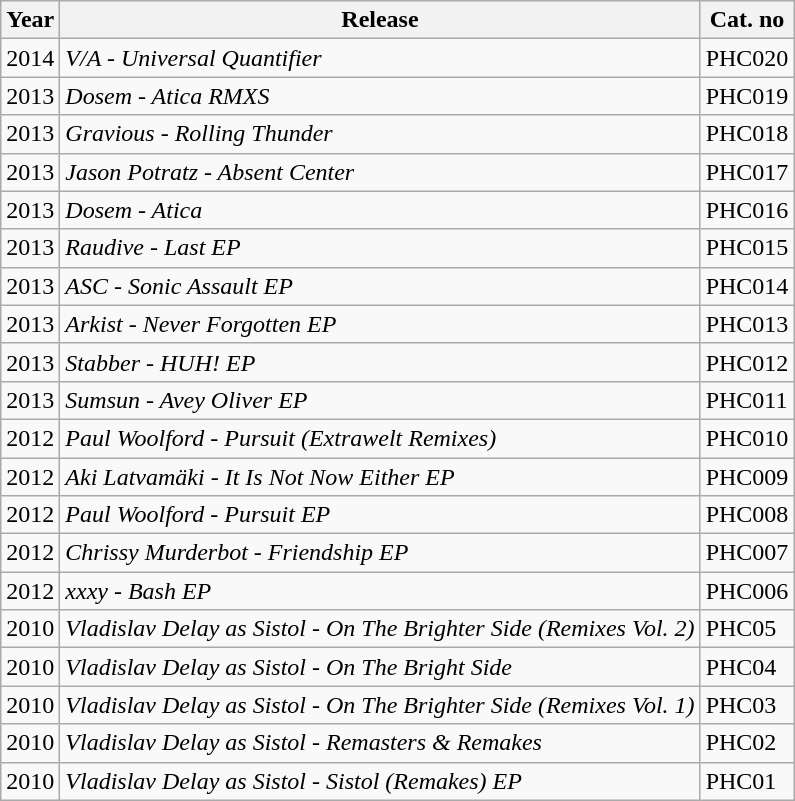<table class="wikitable">
<tr>
<th>Year</th>
<th>Release</th>
<th>Cat. no</th>
</tr>
<tr>
<td>2014</td>
<td><em>V/A - Universal Quantifier</em></td>
<td>PHC020</td>
</tr>
<tr>
<td>2013</td>
<td><em>Dosem - Atica RMXS</em></td>
<td>PHC019</td>
</tr>
<tr>
<td>2013</td>
<td><em>Gravious - Rolling Thunder</em></td>
<td>PHC018</td>
</tr>
<tr>
<td>2013</td>
<td><em>Jason Potratz - Absent Center</em></td>
<td>PHC017</td>
</tr>
<tr>
<td>2013</td>
<td><em>Dosem - Atica</em></td>
<td>PHC016</td>
</tr>
<tr>
<td>2013</td>
<td><em>Raudive - Last EP</em></td>
<td>PHC015</td>
</tr>
<tr>
<td>2013</td>
<td><em>ASC - Sonic Assault EP</em></td>
<td>PHC014</td>
</tr>
<tr>
<td>2013</td>
<td><em>Arkist - Never Forgotten EP</em></td>
<td>PHC013</td>
</tr>
<tr>
<td>2013</td>
<td><em>Stabber - HUH! EP</em></td>
<td>PHC012</td>
</tr>
<tr>
<td>2013</td>
<td><em>Sumsun - Avey Oliver EP</em></td>
<td>PHC011</td>
</tr>
<tr>
<td>2012</td>
<td><em>Paul Woolford - Pursuit (Extrawelt Remixes)</em></td>
<td>PHC010</td>
</tr>
<tr>
<td>2012</td>
<td><em>Aki Latvamäki - It Is Not Now Either EP</em></td>
<td>PHC009</td>
</tr>
<tr>
<td>2012</td>
<td><em>Paul Woolford - Pursuit EP</em></td>
<td>PHC008</td>
</tr>
<tr>
<td>2012</td>
<td><em>Chrissy Murderbot - Friendship EP</em></td>
<td>PHC007</td>
</tr>
<tr>
<td>2012</td>
<td><em>xxxy - Bash EP</em></td>
<td>PHC006</td>
</tr>
<tr>
<td>2010</td>
<td><em>Vladislav Delay as Sistol - On The Brighter Side (Remixes Vol. 2)</em></td>
<td>PHC05</td>
</tr>
<tr>
<td>2010</td>
<td><em>Vladislav Delay as Sistol - On The Bright Side</em></td>
<td>PHC04</td>
</tr>
<tr>
<td>2010</td>
<td><em>Vladislav Delay as Sistol - On The Brighter Side (Remixes Vol. 1)</em></td>
<td>PHC03</td>
</tr>
<tr>
<td>2010</td>
<td><em>Vladislav Delay as Sistol - Remasters & Remakes</em></td>
<td>PHC02</td>
</tr>
<tr>
<td>2010</td>
<td><em>Vladislav Delay as Sistol - Sistol (Remakes) EP</em></td>
<td>PHC01</td>
</tr>
</table>
